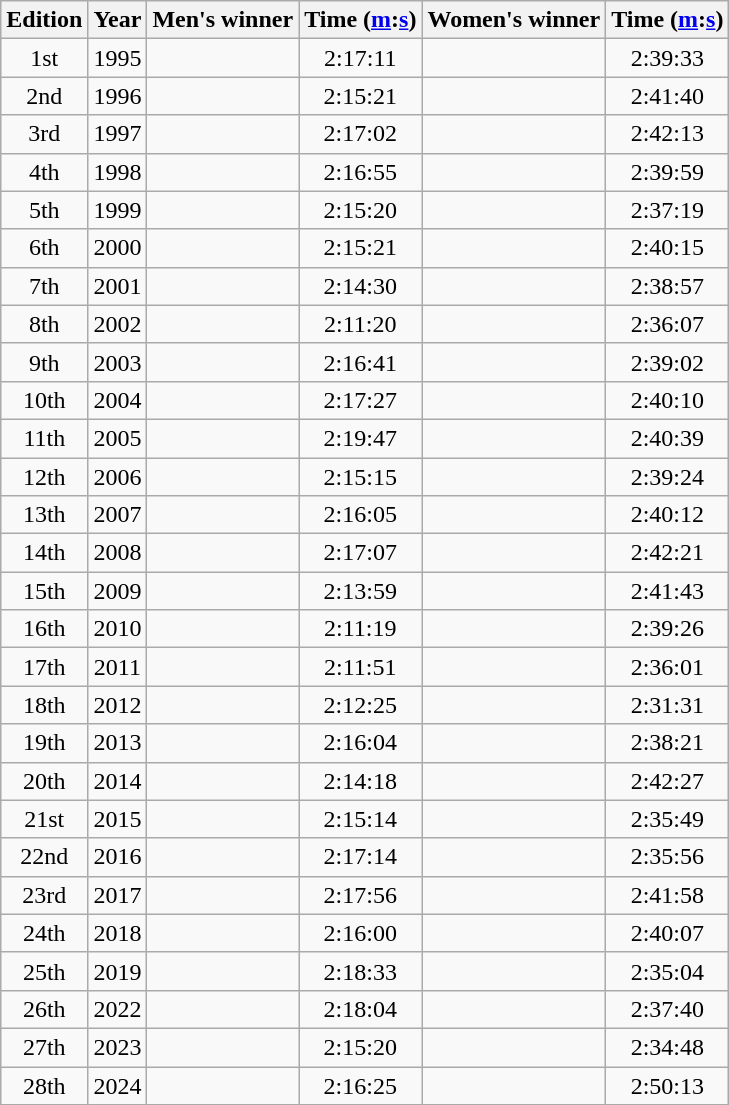<table class="wikitable" style="text-align:center">
<tr>
<th>Edition</th>
<th>Year</th>
<th>Men's winner</th>
<th>Time (<a href='#'>m</a>:<a href='#'>s</a>)</th>
<th>Women's winner</th>
<th>Time (<a href='#'>m</a>:<a href='#'>s</a>)</th>
</tr>
<tr>
<td>1st</td>
<td>1995</td>
<td align=left></td>
<td>2:17:11</td>
<td align=left></td>
<td>2:39:33</td>
</tr>
<tr>
<td>2nd</td>
<td>1996</td>
<td align=left></td>
<td>2:15:21</td>
<td align=left></td>
<td>2:41:40</td>
</tr>
<tr>
<td>3rd</td>
<td>1997</td>
<td align=left></td>
<td>2:17:02</td>
<td align=left></td>
<td>2:42:13</td>
</tr>
<tr>
<td>4th</td>
<td>1998</td>
<td align=left></td>
<td>2:16:55</td>
<td align=left></td>
<td>2:39:59</td>
</tr>
<tr>
<td>5th</td>
<td>1999</td>
<td align=left></td>
<td>2:15:20</td>
<td align=left></td>
<td>2:37:19</td>
</tr>
<tr>
<td>6th</td>
<td>2000</td>
<td align=left></td>
<td>2:15:21</td>
<td align=left></td>
<td>2:40:15</td>
</tr>
<tr>
<td>7th</td>
<td>2001</td>
<td align=left></td>
<td>2:14:30</td>
<td align=left></td>
<td>2:38:57</td>
</tr>
<tr>
<td>8th</td>
<td>2002</td>
<td align=left></td>
<td>2:11:20</td>
<td align=left></td>
<td>2:36:07</td>
</tr>
<tr>
<td>9th</td>
<td>2003</td>
<td align=left></td>
<td>2:16:41</td>
<td align=left></td>
<td>2:39:02</td>
</tr>
<tr>
<td>10th</td>
<td>2004</td>
<td align=left></td>
<td>2:17:27</td>
<td align=left></td>
<td>2:40:10</td>
</tr>
<tr>
<td>11th</td>
<td>2005</td>
<td align=left></td>
<td>2:19:47</td>
<td align=left></td>
<td>2:40:39</td>
</tr>
<tr>
<td>12th</td>
<td>2006</td>
<td align=left></td>
<td>2:15:15</td>
<td align=left></td>
<td>2:39:24</td>
</tr>
<tr>
<td>13th</td>
<td>2007</td>
<td align=left></td>
<td>2:16:05</td>
<td align=left></td>
<td>2:40:12</td>
</tr>
<tr>
<td>14th</td>
<td>2008</td>
<td align=left></td>
<td>2:17:07</td>
<td align=left></td>
<td>2:42:21</td>
</tr>
<tr>
<td>15th</td>
<td>2009</td>
<td align=left></td>
<td>2:13:59</td>
<td align=left></td>
<td>2:41:43</td>
</tr>
<tr>
<td>16th</td>
<td>2010</td>
<td align=left></td>
<td>2:11:19</td>
<td align=left></td>
<td>2:39:26</td>
</tr>
<tr>
<td>17th</td>
<td>2011</td>
<td align=left></td>
<td>2:11:51</td>
<td align=left></td>
<td>2:36:01</td>
</tr>
<tr>
<td>18th</td>
<td>2012</td>
<td align=left></td>
<td>2:12:25</td>
<td align=left></td>
<td>2:31:31</td>
</tr>
<tr>
<td>19th</td>
<td>2013</td>
<td align=left></td>
<td>2:16:04</td>
<td align=left></td>
<td>2:38:21</td>
</tr>
<tr>
<td>20th</td>
<td>2014</td>
<td align=left></td>
<td>2:14:18</td>
<td align=left></td>
<td>2:42:27</td>
</tr>
<tr>
<td>21st</td>
<td>2015</td>
<td align=left></td>
<td>2:15:14</td>
<td align=left></td>
<td>2:35:49</td>
</tr>
<tr>
<td>22nd</td>
<td>2016</td>
<td align=left></td>
<td>2:17:14</td>
<td align=left></td>
<td>2:35:56</td>
</tr>
<tr>
<td>23rd</td>
<td>2017</td>
<td align=left></td>
<td>2:17:56</td>
<td align=left></td>
<td>2:41:58</td>
</tr>
<tr>
<td>24th</td>
<td>2018</td>
<td align=left></td>
<td>2:16:00</td>
<td align=left></td>
<td>2:40:07</td>
</tr>
<tr>
<td>25th</td>
<td>2019</td>
<td align=left></td>
<td>2:18:33</td>
<td align=left></td>
<td>2:35:04</td>
</tr>
<tr>
<td>26th</td>
<td>2022</td>
<td align=left></td>
<td>2:18:04</td>
<td align=left></td>
<td>2:37:40</td>
</tr>
<tr>
<td>27th</td>
<td>2023</td>
<td align=left></td>
<td>2:15:20</td>
<td align=left></td>
<td>2:34:48</td>
</tr>
<tr>
<td>28th</td>
<td>2024</td>
<td align=left></td>
<td>2:16:25</td>
<td align=left></td>
<td>2:50:13</td>
</tr>
</table>
